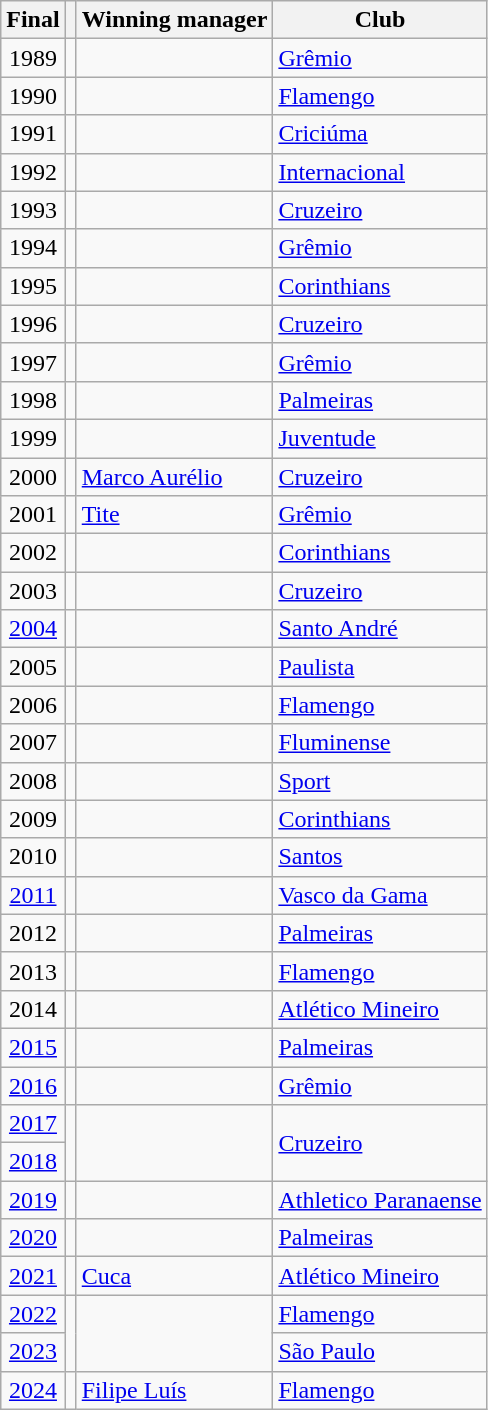<table class="sortable wikitable">
<tr>
<th>Final</th>
<th></th>
<th>Winning manager</th>
<th>Club</th>
</tr>
<tr>
<td align=center>1989</td>
<td></td>
<td></td>
<td><a href='#'>Grêmio</a></td>
</tr>
<tr>
<td align=center>1990</td>
<td></td>
<td></td>
<td><a href='#'>Flamengo</a></td>
</tr>
<tr>
<td align=center>1991</td>
<td></td>
<td></td>
<td><a href='#'>Criciúma</a></td>
</tr>
<tr>
<td align=center>1992</td>
<td></td>
<td></td>
<td><a href='#'>Internacional</a></td>
</tr>
<tr>
<td align=center>1993</td>
<td></td>
<td></td>
<td><a href='#'>Cruzeiro</a></td>
</tr>
<tr>
<td align=center>1994</td>
<td></td>
<td></td>
<td><a href='#'>Grêmio</a></td>
</tr>
<tr>
<td align=center>1995</td>
<td></td>
<td></td>
<td><a href='#'>Corinthians</a></td>
</tr>
<tr>
<td align=center>1996</td>
<td></td>
<td></td>
<td><a href='#'>Cruzeiro</a></td>
</tr>
<tr>
<td align=center>1997</td>
<td></td>
<td></td>
<td><a href='#'>Grêmio</a></td>
</tr>
<tr>
<td align=center>1998</td>
<td></td>
<td></td>
<td><a href='#'>Palmeiras</a></td>
</tr>
<tr>
<td align=center>1999</td>
<td></td>
<td></td>
<td><a href='#'>Juventude</a></td>
</tr>
<tr>
<td align=center>2000</td>
<td></td>
<td><a href='#'>Marco Aurélio</a></td>
<td><a href='#'>Cruzeiro</a></td>
</tr>
<tr>
<td align=center>2001</td>
<td></td>
<td><a href='#'>Tite</a></td>
<td><a href='#'>Grêmio</a></td>
</tr>
<tr>
<td align=center>2002</td>
<td></td>
<td></td>
<td><a href='#'>Corinthians</a></td>
</tr>
<tr>
<td align=center>2003</td>
<td></td>
<td></td>
<td><a href='#'>Cruzeiro</a></td>
</tr>
<tr>
<td align=center><a href='#'>2004</a></td>
<td></td>
<td></td>
<td><a href='#'>Santo André</a></td>
</tr>
<tr>
<td align=center>2005</td>
<td></td>
<td></td>
<td><a href='#'>Paulista</a></td>
</tr>
<tr>
<td align=center>2006</td>
<td></td>
<td></td>
<td><a href='#'>Flamengo</a></td>
</tr>
<tr>
<td align=center>2007</td>
<td></td>
<td></td>
<td><a href='#'>Fluminense</a></td>
</tr>
<tr>
<td align=center>2008</td>
<td></td>
<td></td>
<td><a href='#'>Sport</a></td>
</tr>
<tr>
<td align=center>2009</td>
<td></td>
<td></td>
<td><a href='#'>Corinthians</a></td>
</tr>
<tr>
<td align=center>2010</td>
<td></td>
<td></td>
<td><a href='#'>Santos</a></td>
</tr>
<tr>
<td align=center><a href='#'>2011</a></td>
<td></td>
<td></td>
<td><a href='#'>Vasco da Gama</a></td>
</tr>
<tr>
<td align=center>2012</td>
<td></td>
<td></td>
<td><a href='#'>Palmeiras</a></td>
</tr>
<tr>
<td align=center>2013</td>
<td></td>
<td></td>
<td><a href='#'>Flamengo</a></td>
</tr>
<tr>
<td align=center>2014</td>
<td></td>
<td></td>
<td><a href='#'>Atlético Mineiro</a></td>
</tr>
<tr>
<td align=center><a href='#'>2015</a></td>
<td></td>
<td></td>
<td><a href='#'>Palmeiras</a></td>
</tr>
<tr>
<td align=center><a href='#'>2016</a></td>
<td></td>
<td></td>
<td><a href='#'>Grêmio</a></td>
</tr>
<tr>
<td align=center><a href='#'>2017</a></td>
<td rowspan="2"></td>
<td rowspan="2"></td>
<td rowspan="2"><a href='#'>Cruzeiro</a></td>
</tr>
<tr>
<td align=center><a href='#'>2018</a></td>
</tr>
<tr>
<td align=center><a href='#'>2019</a></td>
<td></td>
<td></td>
<td><a href='#'>Athletico Paranaense</a></td>
</tr>
<tr>
<td align=center><a href='#'>2020</a></td>
<td></td>
<td></td>
<td><a href='#'>Palmeiras</a></td>
</tr>
<tr>
<td align=center><a href='#'>2021</a></td>
<td></td>
<td><a href='#'>Cuca</a></td>
<td><a href='#'>Atlético Mineiro</a></td>
</tr>
<tr>
<td align=center><a href='#'>2022</a></td>
<td rowspan="2"></td>
<td rowspan="2"></td>
<td><a href='#'>Flamengo</a></td>
</tr>
<tr>
<td align=center><a href='#'>2023</a></td>
<td><a href='#'>São Paulo</a></td>
</tr>
<tr>
<td align=center><a href='#'>2024</a></td>
<td></td>
<td><a href='#'>Filipe Luís</a></td>
<td><a href='#'>Flamengo</a></td>
</tr>
</table>
